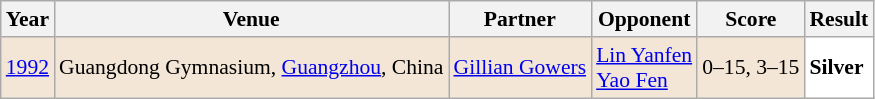<table class="sortable wikitable" style="font-size: 90%;">
<tr>
<th>Year</th>
<th>Venue</th>
<th>Partner</th>
<th>Opponent</th>
<th>Score</th>
<th>Result</th>
</tr>
<tr style="background:#F3E6D7">
<td align="center"><a href='#'>1992</a></td>
<td align="left">Guangdong Gymnasium, <a href='#'>Guangzhou</a>, China</td>
<td align="left"> <a href='#'>Gillian Gowers</a></td>
<td align="left"> <a href='#'>Lin Yanfen</a><br> <a href='#'>Yao Fen</a></td>
<td align="left">0–15, 3–15</td>
<td style="text-align:left; background:white"> <strong>Silver</strong></td>
</tr>
</table>
